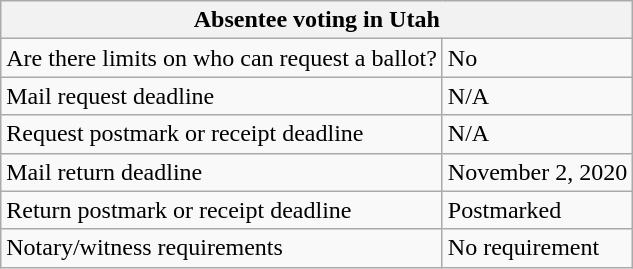<table class="wikitable">
<tr>
<th colspan="2">Absentee voting in Utah</th>
</tr>
<tr>
<td>Are there limits on who can request a ballot?</td>
<td>No</td>
</tr>
<tr>
<td>Mail request deadline</td>
<td>N/A</td>
</tr>
<tr>
<td>Request postmark or receipt deadline</td>
<td>N/A</td>
</tr>
<tr>
<td>Mail return deadline</td>
<td>November 2, 2020</td>
</tr>
<tr>
<td>Return postmark or receipt deadline</td>
<td>Postmarked</td>
</tr>
<tr>
<td>Notary/witness requirements</td>
<td>No requirement</td>
</tr>
</table>
